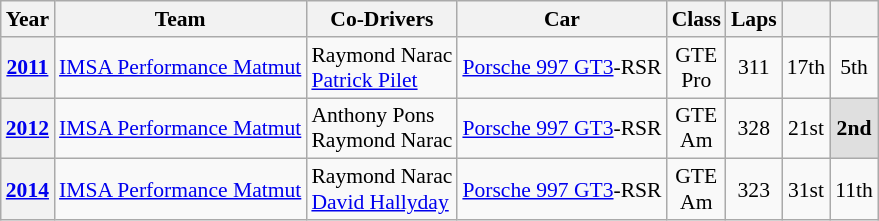<table class="wikitable" style="text-align:center; font-size:90%">
<tr>
<th>Year</th>
<th>Team</th>
<th>Co-Drivers</th>
<th>Car</th>
<th>Class</th>
<th>Laps</th>
<th></th>
<th></th>
</tr>
<tr>
<th><a href='#'>2011</a></th>
<td align="left"> <a href='#'>IMSA Performance Matmut</a></td>
<td align="left"> Raymond Narac<br> <a href='#'>Patrick Pilet</a></td>
<td align="left"><a href='#'>Porsche 997 GT3</a>-RSR</td>
<td>GTE<br>Pro</td>
<td>311</td>
<td>17th</td>
<td>5th</td>
</tr>
<tr>
<th><a href='#'>2012</a></th>
<td align="left"> <a href='#'>IMSA Performance Matmut</a></td>
<td align="left"> Anthony Pons<br> Raymond Narac</td>
<td align="left"><a href='#'>Porsche 997 GT3</a>-RSR</td>
<td>GTE<br>Am</td>
<td>328</td>
<td>21st</td>
<td style="background:#DFDFDF;"><strong>2nd</strong></td>
</tr>
<tr>
<th><a href='#'>2014</a></th>
<td align="left"> <a href='#'>IMSA Performance Matmut</a></td>
<td align="left"> Raymond Narac<br> <a href='#'>David Hallyday</a></td>
<td align="left"><a href='#'>Porsche 997 GT3</a>-RSR</td>
<td>GTE<br>Am</td>
<td>323</td>
<td>31st</td>
<td>11th</td>
</tr>
</table>
